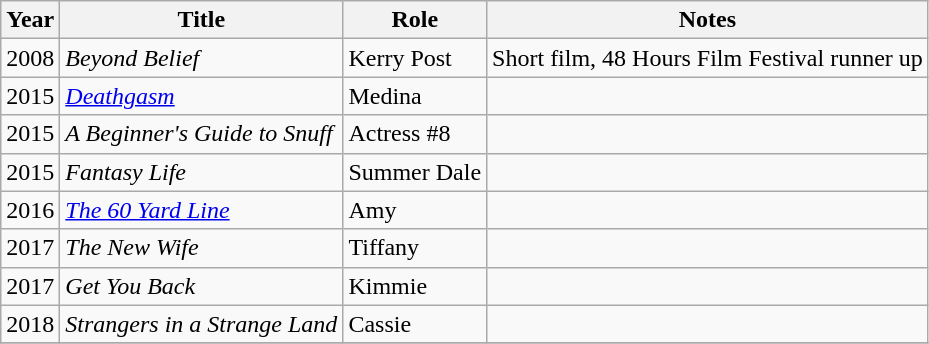<table class="wikitable sortable">
<tr>
<th>Year</th>
<th>Title</th>
<th>Role</th>
<th>Notes</th>
</tr>
<tr>
<td>2008</td>
<td><em>Beyond Belief</em></td>
<td>Kerry Post</td>
<td>Short film, 48 Hours Film Festival runner up</td>
</tr>
<tr>
<td>2015</td>
<td><em><a href='#'>Deathgasm</a></em></td>
<td>Medina</td>
<td></td>
</tr>
<tr>
<td>2015</td>
<td><em>A Beginner's Guide to Snuff</em></td>
<td>Actress #8</td>
<td></td>
</tr>
<tr>
<td>2015</td>
<td><em>Fantasy Life</em></td>
<td>Summer Dale</td>
<td></td>
</tr>
<tr>
<td>2016</td>
<td><em><a href='#'>The 60 Yard Line</a></em></td>
<td>Amy</td>
<td></td>
</tr>
<tr>
<td>2017</td>
<td><em>The New Wife</em></td>
<td>Tiffany</td>
<td></td>
</tr>
<tr>
<td>2017</td>
<td><em>Get You Back</em></td>
<td>Kimmie</td>
<td></td>
</tr>
<tr>
<td>2018</td>
<td><em>Strangers in a Strange Land</em></td>
<td>Cassie</td>
<td></td>
</tr>
<tr>
</tr>
</table>
